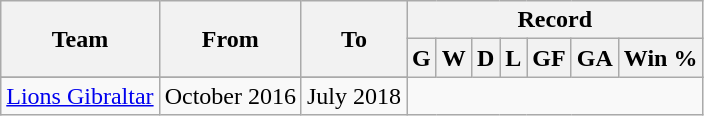<table class="wikitable" style="text-align: center">
<tr>
<th rowspan="2">Team</th>
<th rowspan="2">From</th>
<th rowspan="2">To</th>
<th colspan="7">Record</th>
</tr>
<tr>
<th>G</th>
<th>W</th>
<th>D</th>
<th>L</th>
<th>GF</th>
<th>GA</th>
<th>Win %</th>
</tr>
<tr>
</tr>
<tr>
<td><a href='#'>Lions Gibraltar</a></td>
<td>October 2016</td>
<td>July 2018<br></td>
</tr>
</table>
